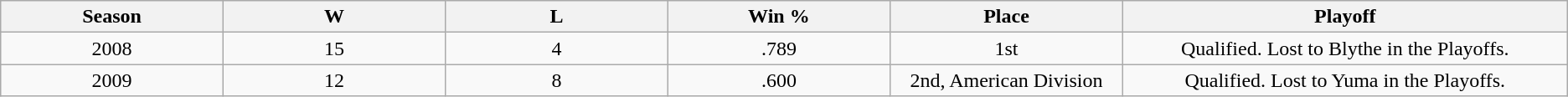<table class="wikitable">
<tr>
<th bgcolor="#DDDDFF" width="5%">Season</th>
<th bgcolor="#DDDDFF" width="5%">W</th>
<th bgcolor="#DDDDFF" width="5%">L</th>
<th bgcolor="#DDDDFF" width="5%">Win %</th>
<th bgcolor="#DDDDFF" width="5%">Place</th>
<th bgcolor="#DDDDFF" width="10%">Playoff</th>
</tr>
<tr align=center>
<td>2008</td>
<td>15</td>
<td>4</td>
<td>.789</td>
<td>1st</td>
<td>Qualified.  Lost to Blythe in the Playoffs.</td>
</tr>
<tr align=center>
<td>2009</td>
<td>12</td>
<td>8</td>
<td>.600</td>
<td>2nd, American Division</td>
<td>Qualified.  Lost to Yuma in the Playoffs.</td>
</tr>
</table>
